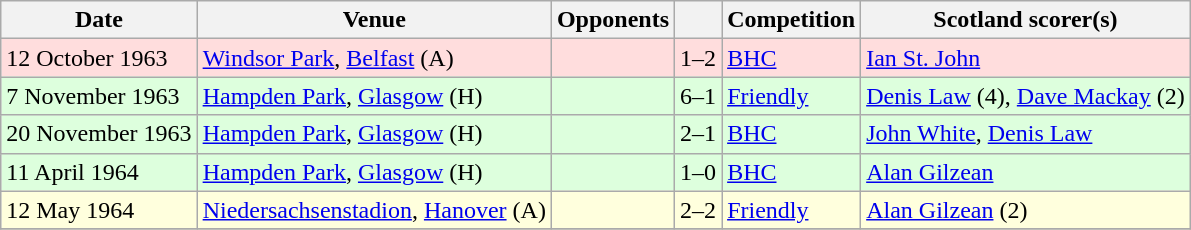<table class="wikitable">
<tr>
<th>Date</th>
<th>Venue</th>
<th>Opponents</th>
<th></th>
<th>Competition</th>
<th>Scotland scorer(s)</th>
</tr>
<tr bgcolor=#ffdddd>
<td>12 October 1963</td>
<td><a href='#'>Windsor Park</a>, <a href='#'>Belfast</a> (A)</td>
<td></td>
<td align=center>1–2</td>
<td><a href='#'>BHC</a></td>
<td><a href='#'>Ian St. John</a></td>
</tr>
<tr bgcolor=#ddffdd>
<td>7 November 1963</td>
<td><a href='#'>Hampden Park</a>, <a href='#'>Glasgow</a> (H)</td>
<td></td>
<td align=center>6–1</td>
<td><a href='#'>Friendly</a></td>
<td><a href='#'>Denis Law</a> (4), <a href='#'>Dave Mackay</a> (2)</td>
</tr>
<tr bgcolor=#ddffdd>
<td>20 November 1963</td>
<td><a href='#'>Hampden Park</a>, <a href='#'>Glasgow</a> (H)</td>
<td></td>
<td align=center>2–1</td>
<td><a href='#'>BHC</a></td>
<td><a href='#'>John White</a>, <a href='#'>Denis Law</a></td>
</tr>
<tr bgcolor=#ddffdd>
<td>11 April 1964</td>
<td><a href='#'>Hampden Park</a>, <a href='#'>Glasgow</a> (H)</td>
<td></td>
<td align=center>1–0</td>
<td><a href='#'>BHC</a></td>
<td><a href='#'>Alan Gilzean</a></td>
</tr>
<tr bgcolor=#ffffdd>
<td>12 May 1964</td>
<td><a href='#'>Niedersachsenstadion</a>, <a href='#'>Hanover</a> (A)</td>
<td></td>
<td align=center>2–2</td>
<td><a href='#'>Friendly</a></td>
<td><a href='#'>Alan Gilzean</a> (2)</td>
</tr>
<tr>
</tr>
</table>
